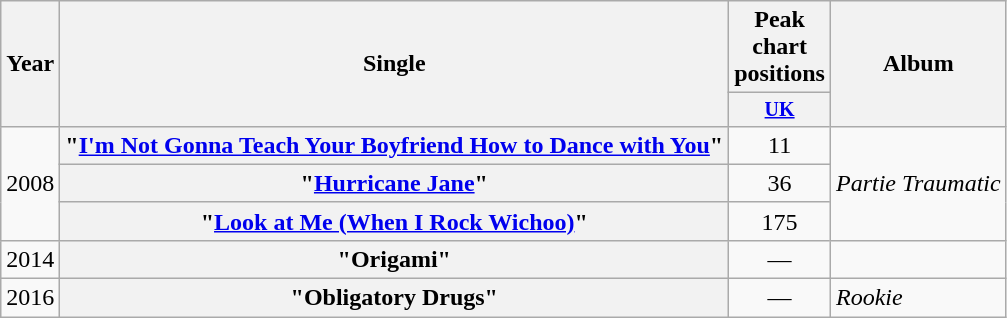<table class="wikitable plainrowheaders" style="text-align: center;">
<tr>
<th rowspan="2" scope="col">Year</th>
<th rowspan="2" scope="col">Single</th>
<th scope="col">Peak chart positions</th>
<th rowspan="2" scope="col">Album</th>
</tr>
<tr style="font-size: smaller;">
<th style="width: 35px;" scope="col"><a href='#'>UK</a><br></th>
</tr>
<tr>
<td rowspan="3">2008</td>
<th scope="row">"<a href='#'>I'm Not Gonna Teach Your Boyfriend How to Dance with You</a>"</th>
<td>11</td>
<td align="left" rowspan="3"><em>Partie Traumatic</em></td>
</tr>
<tr>
<th scope="row">"<a href='#'>Hurricane Jane</a>"</th>
<td>36</td>
</tr>
<tr>
<th scope="row">"<a href='#'>Look at Me (When I Rock Wichoo)</a>"</th>
<td>175</td>
</tr>
<tr>
<td>2014</td>
<th scope="row">"Origami"</th>
<td>—</td>
<td></td>
</tr>
<tr>
<td>2016</td>
<th scope="row">"Obligatory Drugs"</th>
<td>—</td>
<td align="left"><em>Rookie</em></td>
</tr>
</table>
